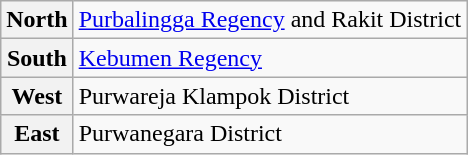<table class="wikitable sortable">
<tr>
<th>North</th>
<td><a href='#'>Purbalingga Regency</a> and Rakit District</td>
</tr>
<tr>
<th>South</th>
<td><a href='#'>Kebumen Regency</a></td>
</tr>
<tr>
<th>West</th>
<td>Purwareja Klampok District</td>
</tr>
<tr>
<th>East</th>
<td>Purwanegara District</td>
</tr>
</table>
